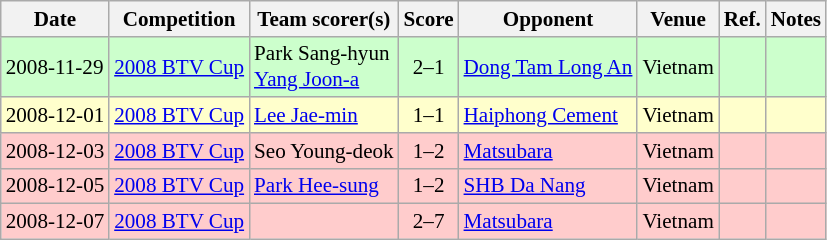<table class="wikitable" style="font-size:88%;">
<tr>
<th>Date</th>
<th>Competition</th>
<th>Team scorer(s)</th>
<th>Score</th>
<th>Opponent</th>
<th>Venue</th>
<th>Ref.</th>
<th>Notes</th>
</tr>
<tr bgcolor="#ccffcc">
<td>2008-11-29</td>
<td><a href='#'>2008 BTV Cup</a></td>
<td>Park Sang-hyun <br><a href='#'>Yang Joon-a</a> </td>
<td align="center">2–1</td>
<td> <a href='#'>Dong Tam Long An</a></td>
<td>Vietnam</td>
<td></td>
<td></td>
</tr>
<tr bgcolor="#ffffcc">
<td>2008-12-01</td>
<td><a href='#'>2008 BTV Cup</a></td>
<td><a href='#'>Lee Jae-min</a> </td>
<td align="center">1–1</td>
<td> <a href='#'>Haiphong Cement</a></td>
<td>Vietnam</td>
<td></td>
<td></td>
</tr>
<tr bgcolor="#ffcccc">
<td>2008-12-03</td>
<td><a href='#'>2008 BTV Cup</a></td>
<td>Seo Young-deok </td>
<td align="center">1–2</td>
<td> <a href='#'>Matsubara</a></td>
<td>Vietnam</td>
<td></td>
<td></td>
</tr>
<tr bgcolor="#ffcccc">
<td>2008-12-05</td>
<td><a href='#'>2008 BTV Cup</a></td>
<td><a href='#'>Park Hee-sung</a> </td>
<td align="center">1–2</td>
<td> <a href='#'>SHB Da Nang</a></td>
<td>Vietnam</td>
<td></td>
<td></td>
</tr>
<tr bgcolor="#ffcccc">
<td>2008-12-07</td>
<td><a href='#'>2008 BTV Cup</a></td>
<td></td>
<td align="center">2–7</td>
<td> <a href='#'>Matsubara</a></td>
<td>Vietnam</td>
<td></td>
<td></td>
</tr>
</table>
